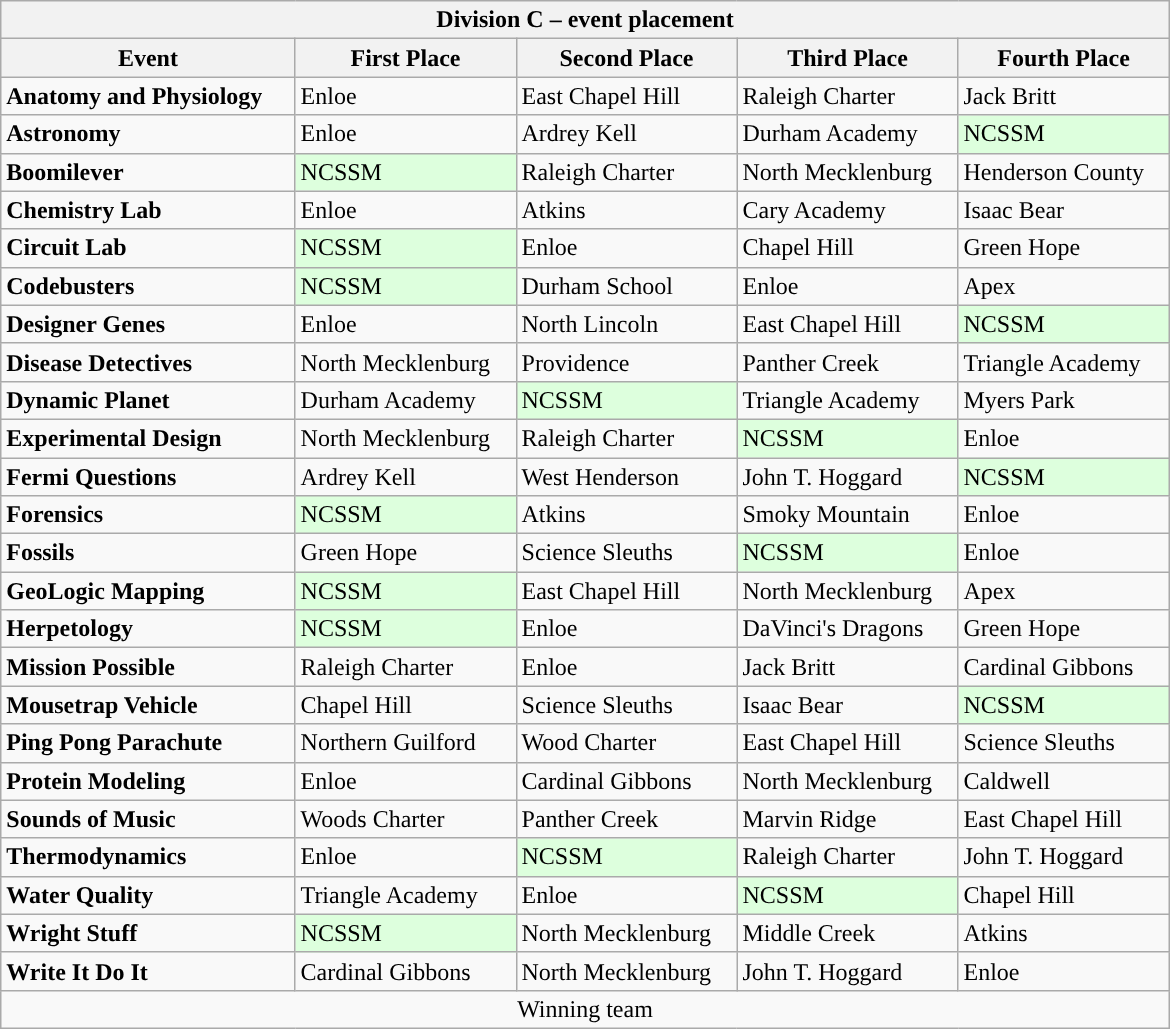<table class="wikitable collapsible collapsed" style="float:left; width:780px">
<tr>
<th colspan=5>Division C – event placement</th>
</tr>
<tr>
<th>Event</th>
<th>First Place</th>
<th>Second Place</th>
<th>Third Place</th>
<th>Fourth Place</th>
</tr>
<tr>
<td><strong>Anatomy and Physiology</strong></td>
<td>Enloe</td>
<td>East Chapel Hill</td>
<td>Raleigh Charter</td>
<td>Jack Britt</td>
</tr>
<tr>
<td><strong>Astronomy</strong></td>
<td>Enloe</td>
<td>Ardrey Kell</td>
<td>Durham Academy</td>
<td style="background:#ddffdd">NCSSM</td>
</tr>
<tr>
<td><strong>Boomilever</strong></td>
<td style="background:#ddffdd">NCSSM</td>
<td>Raleigh Charter</td>
<td>North Mecklenburg</td>
<td>Henderson County</td>
</tr>
<tr>
<td><strong>Chemistry Lab</strong></td>
<td>Enloe</td>
<td>Atkins</td>
<td>Cary Academy</td>
<td>Isaac Bear</td>
</tr>
<tr>
<td><strong>Circuit Lab</strong></td>
<td style="background:#ddffdd">NCSSM</td>
<td>Enloe</td>
<td>Chapel Hill</td>
<td>Green Hope</td>
</tr>
<tr>
<td><strong>Codebusters</strong></td>
<td style="background:#ddffdd">NCSSM</td>
<td>Durham School</td>
<td>Enloe</td>
<td>Apex</td>
</tr>
<tr>
<td><strong>Designer Genes</strong></td>
<td>Enloe</td>
<td>North Lincoln</td>
<td>East Chapel Hill</td>
<td style="background:#ddffdd">NCSSM</td>
</tr>
<tr>
<td><strong>Disease Detectives</strong></td>
<td>North Mecklenburg</td>
<td>Providence</td>
<td>Panther Creek</td>
<td>Triangle Academy</td>
</tr>
<tr>
<td><strong>Dynamic Planet</strong></td>
<td>Durham Academy</td>
<td style="background:#ddffdd">NCSSM</td>
<td>Triangle Academy</td>
<td>Myers Park</td>
</tr>
<tr>
<td><strong>Experimental Design</strong></td>
<td>North Mecklenburg</td>
<td>Raleigh Charter</td>
<td style="background:#ddffdd">NCSSM</td>
<td>Enloe</td>
</tr>
<tr>
<td><strong>Fermi Questions</strong></td>
<td>Ardrey Kell</td>
<td>West Henderson</td>
<td>John T. Hoggard</td>
<td style="background:#ddffdd">NCSSM</td>
</tr>
<tr>
<td><strong>Forensics</strong></td>
<td style="background:#ddffdd">NCSSM</td>
<td>Atkins</td>
<td>Smoky Mountain</td>
<td>Enloe</td>
</tr>
<tr>
<td><strong>Fossils</strong></td>
<td>Green Hope</td>
<td>Science Sleuths</td>
<td style="background:#ddffdd">NCSSM</td>
<td>Enloe</td>
</tr>
<tr>
<td><strong>GeoLogic Mapping</strong></td>
<td style="background:#ddffdd">NCSSM</td>
<td>East Chapel Hill</td>
<td>North Mecklenburg</td>
<td>Apex</td>
</tr>
<tr>
<td><strong>Herpetology</strong></td>
<td style="background:#ddffdd">NCSSM</td>
<td>Enloe</td>
<td>DaVinci's Dragons</td>
<td>Green Hope</td>
</tr>
<tr>
<td><strong>Mission Possible</strong></td>
<td>Raleigh Charter</td>
<td>Enloe</td>
<td>Jack Britt</td>
<td>Cardinal Gibbons</td>
</tr>
<tr>
<td><strong>Mousetrap Vehicle</strong></td>
<td>Chapel Hill</td>
<td>Science Sleuths</td>
<td>Isaac Bear</td>
<td style="background:#ddffdd">NCSSM</td>
</tr>
<tr>
<td><strong>Ping Pong Parachute</strong></td>
<td>Northern Guilford</td>
<td>Wood Charter</td>
<td>East Chapel Hill</td>
<td>Science Sleuths</td>
</tr>
<tr>
<td><strong>Protein Modeling</strong></td>
<td>Enloe</td>
<td>Cardinal Gibbons</td>
<td>North Mecklenburg</td>
<td>Caldwell</td>
</tr>
<tr>
<td><strong>Sounds of Music</strong></td>
<td>Woods Charter</td>
<td>Panther Creek</td>
<td>Marvin Ridge</td>
<td>East Chapel Hill</td>
</tr>
<tr>
<td><strong>Thermodynamics</strong></td>
<td>Enloe</td>
<td style="background:#ddffdd">NCSSM</td>
<td>Raleigh Charter</td>
<td>John T. Hoggard</td>
</tr>
<tr>
<td><strong>Water Quality</strong></td>
<td>Triangle Academy</td>
<td>Enloe</td>
<td style="background:#ddffdd">NCSSM</td>
<td>Chapel Hill</td>
</tr>
<tr>
<td><strong>Wright Stuff</strong></td>
<td style="background:#ddffdd">NCSSM</td>
<td>North Mecklenburg</td>
<td>Middle Creek</td>
<td>Atkins</td>
</tr>
<tr>
<td><strong>Write It Do It</strong></td>
<td>Cardinal Gibbons</td>
<td>North Mecklenburg</td>
<td>John T. Hoggard</td>
<td>Enloe</td>
</tr>
<tr>
<td colspan=5 style=text-align:center> Winning team</td>
</tr>
</table>
